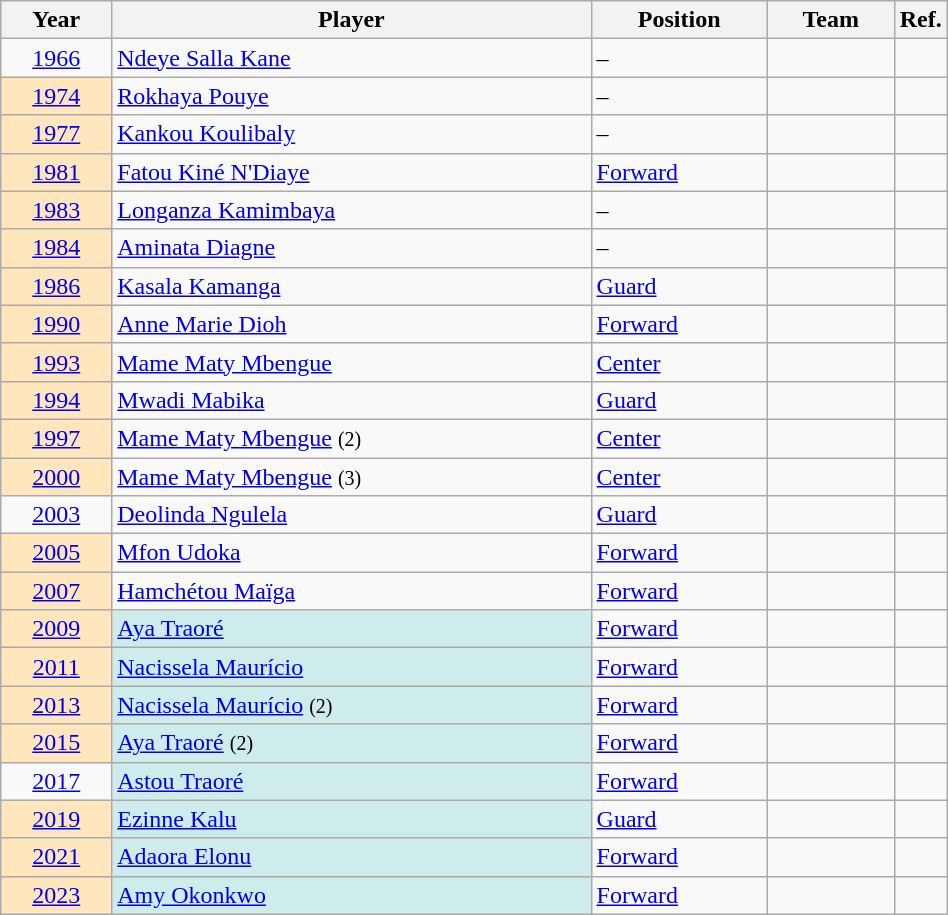<table class="wikitable plainrowheaders sortable" style="width: 50%; text-align:left" summary="Season (sortable), Player (sortable), Position (sortable), Nationality (sortable) and Team (sortable)">
<tr>
<th scope="col">Year</th>
<th scope="col">Player</th>
<th scope="col">Position</th>
<th scope="col">Team</th>
<th width=5%>Ref.</th>
</tr>
<tr>
<td scope="row" style="text-align: center"><a href='#'>1966</a></td>
<td align=left><a href='#'>Ndeye Salla Kane</a></td>
<td align=left>–</td>
<td align=left></td>
<td></td>
</tr>
<tr>
<td scope="row" style="background-color:#FFE6BD; text-align: center"><a href='#'>1974</a></td>
<td align=left><a href='#'>Rokhaya Pouye</a></td>
<td align=left>–</td>
<td align=left></td>
<td></td>
</tr>
<tr>
<td scope="row" style="background-color:#FFE6BD; text-align: center"><a href='#'>1977</a></td>
<td align=left><a href='#'>Kankou Koulibaly</a></td>
<td align=left>–</td>
<td align=left></td>
<td></td>
</tr>
<tr>
<td scope="row" style="background-color:#FFE6BD; text-align: center"><a href='#'>1981</a></td>
<td align=left><a href='#'>Fatou Kiné N'Diaye</a></td>
<td align=left><a href='#'>Forward</a></td>
<td align=left></td>
<td></td>
</tr>
<tr>
<td scope="row" style="background-color:#FFE6BD; text-align: center"><a href='#'>1983</a></td>
<td align=left><a href='#'>Longanza Kamimbaya</a></td>
<td align=left>–</td>
<td align=left></td>
<td></td>
</tr>
<tr>
<td scope="row" style="background-color:#FFE6BD; text-align: center"><a href='#'>1984</a></td>
<td align=left><a href='#'>Aminata Diagne</a></td>
<td align=left>–</td>
<td align=left></td>
<td></td>
</tr>
<tr>
<td scope="row" style="background-color:#FFE6BD; text-align: center"><a href='#'>1986</a></td>
<td align=left><a href='#'>Kasala Kamanga</a></td>
<td align=left><a href='#'>Guard</a></td>
<td align=left></td>
<td></td>
</tr>
<tr>
<td scope="row" style="background-color:#FFE6BD; text-align: center"><a href='#'>1990</a></td>
<td align=left><a href='#'>Anne Marie Dioh</a></td>
<td align=left><a href='#'>Forward</a></td>
<td align=left></td>
<td></td>
</tr>
<tr>
<td scope="row" style="background-color:#FFE6BD; text-align: center"><a href='#'>1993</a></td>
<td align=left><a href='#'>Mame Maty Mbengue</a></td>
<td align=left><a href='#'>Center</a></td>
<td align=left></td>
<td></td>
</tr>
<tr>
<td scope="row" style="background-color:#FFE6BD; text-align: center"><a href='#'>1994</a></td>
<td align=left><a href='#'>Mwadi Mabika</a></td>
<td align=left><a href='#'>Guard</a></td>
<td align=left></td>
<td></td>
</tr>
<tr>
<td scope="row" style="background-color:#FFE6BD; text-align: center"><a href='#'>1997</a></td>
<td align=left><a href='#'>Mame Maty Mbengue</a> <small> (2) </small></td>
<td align=left><a href='#'>Center</a></td>
<td align=left></td>
<td></td>
</tr>
<tr>
<td scope="row" style="background-color:#FFE6BD; text-align: center"><a href='#'>2000</a></td>
<td align=left><a href='#'>Mame Maty Mbengue</a> <small> (3) </small></td>
<td align=left><a href='#'>Center</a></td>
<td align=left></td>
<td></td>
</tr>
<tr>
<td scope="row" style="text-align: center"><a href='#'>2003</a></td>
<td align=left><a href='#'>Deolinda Ngulela</a></td>
<td align=left><a href='#'>Guard</a></td>
<td align=left></td>
<td></td>
</tr>
<tr>
<td scope="row" style="background-color:#FFE6BD; text-align: center"><a href='#'>2005</a></td>
<td align=left><a href='#'>Mfon Udoka</a></td>
<td align=left><a href='#'>Forward</a></td>
<td align=left></td>
<td></td>
</tr>
<tr>
<td scope="row" style="background-color:#FFE6BD; text-align: center"><a href='#'>2007</a></td>
<td align=left><a href='#'>Hamchétou Maïga</a></td>
<td align=left><a href='#'>Forward</a></td>
<td align=left></td>
<td></td>
</tr>
<tr>
<td scope="row" style="background-color:#FFE6BD; text-align: center"><a href='#'>2009</a></td>
<td scope="row" style="background-color:#CFECEC"><a href='#'>Aya Traoré</a></td>
<td align=left><a href='#'>Forward</a></td>
<td align=left></td>
<td></td>
</tr>
<tr>
<td scope="row" style="background-color:#FFE6BD; text-align: center"><a href='#'>2011</a></td>
<td scope="row" style="background-color:#CFECEC"><a href='#'>Nacissela Maurício</a></td>
<td align=left><a href='#'>Forward</a></td>
<td align=left></td>
<td></td>
</tr>
<tr>
<td scope="row" style="background-color:#FFE6BD; text-align: center"><a href='#'>2013</a></td>
<td scope="row" style="background-color:#CFECEC"><a href='#'>Nacissela Maurício</a> <small> (2) </small></td>
<td align=left><a href='#'>Forward</a></td>
<td align=left></td>
<td></td>
</tr>
<tr>
<td scope="row" style="background-color:#FFE6BD; text-align: center"><a href='#'>2015</a></td>
<td scope="row" style="background-color:#CFECEC"><a href='#'>Aya Traoré</a> <small> (2) </small></td>
<td align=left><a href='#'>Forward</a></td>
<td align=left></td>
<td></td>
</tr>
<tr>
<td scope="row" style="text-align: center"><a href='#'>2017</a></td>
<td scope="row" style="background-color:#CFECEC"><a href='#'>Astou Traoré</a></td>
<td align=left><a href='#'>Forward</a></td>
<td align=left></td>
<td></td>
</tr>
<tr>
<td scope="row" style="background-color:#FFE6BD; text-align: center"><a href='#'>2019</a></td>
<td scope="row" style="background-color:#CFECEC"><a href='#'>Ezinne Kalu</a></td>
<td align=left><a href='#'>Guard</a></td>
<td align=left></td>
<td></td>
</tr>
<tr>
<td scope="row" style="background-color:#FFE6BD; text-align: center"><a href='#'>2021</a></td>
<td scope="row" style="background-color:#CFECEC"><a href='#'>Adaora Elonu</a></td>
<td align=left><a href='#'>Forward</a></td>
<td align=left></td>
<td></td>
</tr>
<tr>
<td scope="row" style="background-color:#FFE6BD; text-align: center"><a href='#'>2023</a></td>
<td scope="row" style="background-color:#CFECEC"><a href='#'>Amy Okonkwo </a></td>
<td align=left><a href='#'>Forward</a></td>
<td align=left></td>
<td></td>
</tr>
</table>
